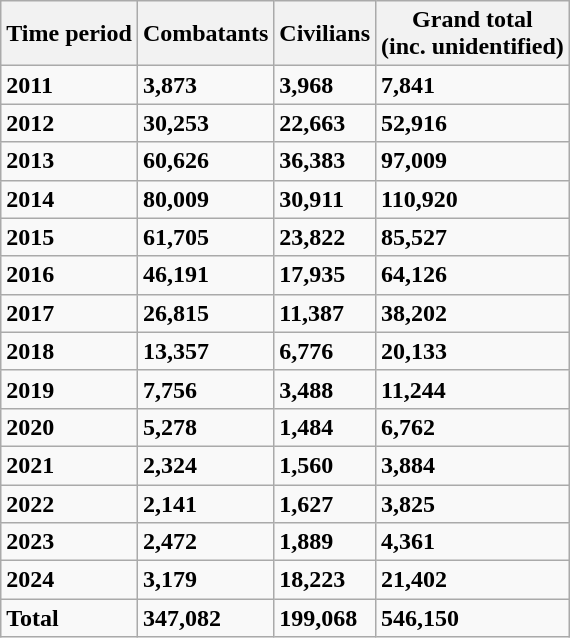<table class="wikitable">
<tr>
<th>Time period</th>
<th>Combatants</th>
<th>Civilians</th>
<th>Grand total<br>(inc. unidentified)</th>
</tr>
<tr>
<td><strong>2011</strong></td>
<td><strong>3,873</strong></td>
<td><strong>3,968</strong></td>
<td><strong>7,841</strong></td>
</tr>
<tr>
<td><strong>2012</strong></td>
<td><strong>30,253</strong></td>
<td><strong>22,663</strong></td>
<td><strong>52,916</strong></td>
</tr>
<tr>
<td><strong>2013</strong></td>
<td><strong>60,626</strong></td>
<td><strong>36,383</strong></td>
<td><strong>97,009</strong></td>
</tr>
<tr>
<td><strong>2014</strong></td>
<td><strong>80,009</strong></td>
<td><strong>30,911</strong></td>
<td><strong>110,920</strong></td>
</tr>
<tr>
<td><strong>2015</strong></td>
<td><strong>61,705</strong></td>
<td><strong>23,822</strong></td>
<td><strong>85,527</strong></td>
</tr>
<tr>
<td><strong>2016</strong></td>
<td><strong>46,191</strong></td>
<td><strong>17,935</strong></td>
<td><strong>64,126</strong></td>
</tr>
<tr>
<td><strong>2017</strong></td>
<td><strong>26,815</strong></td>
<td><strong>11,387</strong></td>
<td><strong>38,202</strong></td>
</tr>
<tr>
<td><strong>2018</strong></td>
<td><strong>13,357</strong></td>
<td><strong>6,776</strong></td>
<td><strong>20,133</strong></td>
</tr>
<tr>
<td><strong>2019</strong></td>
<td><strong>7,756</strong></td>
<td><strong>3,488</strong></td>
<td><strong>11,244</strong></td>
</tr>
<tr>
<td><strong>2020</strong></td>
<td><strong>5,278</strong></td>
<td><strong>1,484</strong></td>
<td><strong>6,762</strong></td>
</tr>
<tr>
<td><strong>2021</strong></td>
<td><strong>2,324</strong></td>
<td><strong>1,560</strong></td>
<td><strong>3,884</strong></td>
</tr>
<tr>
<td><strong>2022</strong></td>
<td><strong>2,141</strong></td>
<td><strong>1,627</strong></td>
<td><strong>3,825</strong></td>
</tr>
<tr>
<td><strong>2023</strong></td>
<td><strong>2,472</strong></td>
<td><strong>1,889</strong></td>
<td><strong>4,361</strong></td>
</tr>
<tr>
<td><strong>2024</strong></td>
<td><strong>3,179</strong></td>
<td><strong>18,223</strong></td>
<td><strong>21,402</strong></td>
</tr>
<tr>
<td><strong>Total</strong></td>
<td><strong>347,082</strong></td>
<td><strong>199,068</strong></td>
<td><strong>546,150</strong></td>
</tr>
</table>
